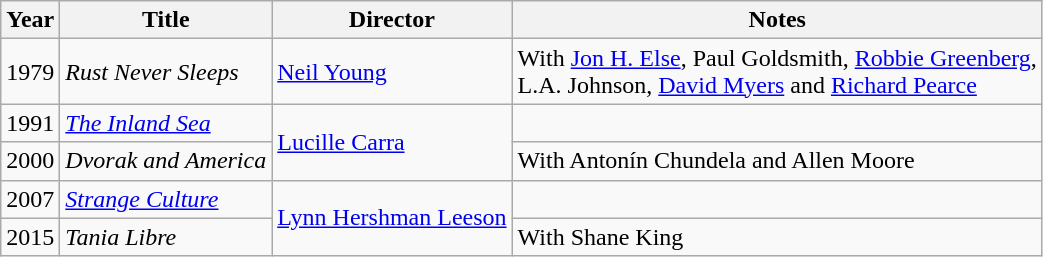<table class="wikitable">
<tr>
<th>Year</th>
<th>Title</th>
<th>Director</th>
<th>Notes</th>
</tr>
<tr>
<td>1979</td>
<td><em>Rust Never Sleeps</em></td>
<td><a href='#'>Neil Young</a></td>
<td>With <a href='#'>Jon H. Else</a>, Paul Goldsmith, <a href='#'>Robbie Greenberg</a>,<br>L.A. Johnson, <a href='#'>David Myers</a> and <a href='#'>Richard Pearce</a></td>
</tr>
<tr>
<td>1991</td>
<td><em><a href='#'>The Inland Sea</a></em></td>
<td rowspan=2><a href='#'>Lucille Carra</a></td>
<td></td>
</tr>
<tr>
<td>2000</td>
<td><em>Dvorak and America</em></td>
<td>With Antonín Chundela and Allen Moore</td>
</tr>
<tr>
<td>2007</td>
<td><em><a href='#'>Strange Culture</a></em></td>
<td rowspan=2><a href='#'>Lynn Hershman Leeson</a></td>
<td></td>
</tr>
<tr>
<td>2015</td>
<td><em>Tania Libre</em></td>
<td>With Shane King</td>
</tr>
</table>
